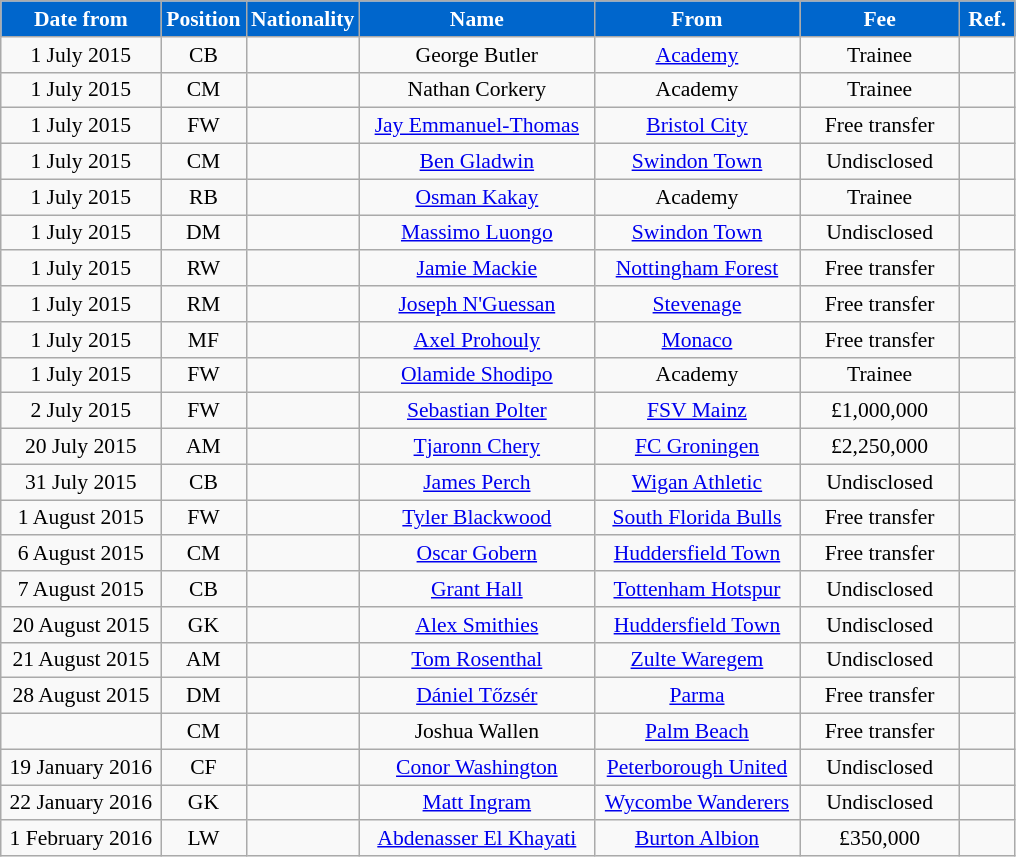<table class="wikitable"  style="text-align:center; font-size:90%; ">
<tr>
<th style="background:#0066CC; color:#FFFFFF; width:100px;">Date from</th>
<th style="background:#0066CC; color:#FFFFFF; width:50px;">Position</th>
<th style="background:#0066CC; color:#FFFFFF; width:50px;">Nationality</th>
<th style="background:#0066CC; color:#FFFFFF; width:150px;">Name</th>
<th style="background:#0066CC; color:#FFFFFF; width:130px;">From</th>
<th style="background:#0066CC; color:#FFFFFF; width:100px;">Fee</th>
<th style="background:#0066CC; color:#FFFFFF; width:30px;">Ref.</th>
</tr>
<tr>
<td>1 July 2015</td>
<td>CB</td>
<td></td>
<td>George Butler</td>
<td><a href='#'>Academy</a></td>
<td>Trainee</td>
<td></td>
</tr>
<tr>
<td>1 July 2015</td>
<td>CM</td>
<td></td>
<td>Nathan Corkery</td>
<td>Academy</td>
<td>Trainee</td>
<td></td>
</tr>
<tr>
<td>1 July 2015</td>
<td>FW</td>
<td></td>
<td><a href='#'>Jay Emmanuel-Thomas</a></td>
<td><a href='#'>Bristol City</a></td>
<td>Free transfer</td>
<td></td>
</tr>
<tr>
<td>1 July 2015</td>
<td>CM</td>
<td></td>
<td><a href='#'>Ben Gladwin</a></td>
<td><a href='#'>Swindon Town</a></td>
<td>Undisclosed</td>
<td></td>
</tr>
<tr>
<td>1 July 2015</td>
<td>RB</td>
<td></td>
<td><a href='#'>Osman Kakay</a></td>
<td>Academy</td>
<td>Trainee</td>
<td></td>
</tr>
<tr>
<td>1 July 2015</td>
<td>DM</td>
<td></td>
<td><a href='#'>Massimo Luongo</a></td>
<td><a href='#'>Swindon Town</a></td>
<td>Undisclosed</td>
<td></td>
</tr>
<tr>
<td>1 July 2015</td>
<td>RW</td>
<td></td>
<td><a href='#'>Jamie Mackie</a></td>
<td><a href='#'>Nottingham Forest</a></td>
<td>Free transfer</td>
<td></td>
</tr>
<tr>
<td>1 July 2015</td>
<td>RM</td>
<td></td>
<td><a href='#'>Joseph N'Guessan</a></td>
<td><a href='#'>Stevenage</a></td>
<td>Free transfer</td>
<td></td>
</tr>
<tr>
<td>1 July 2015</td>
<td>MF</td>
<td></td>
<td><a href='#'>Axel Prohouly</a></td>
<td><a href='#'>Monaco</a></td>
<td>Free transfer</td>
<td></td>
</tr>
<tr>
<td>1 July 2015</td>
<td>FW</td>
<td></td>
<td><a href='#'>Olamide Shodipo</a></td>
<td>Academy</td>
<td>Trainee</td>
<td></td>
</tr>
<tr>
<td>2 July 2015</td>
<td>FW</td>
<td></td>
<td><a href='#'>Sebastian Polter</a></td>
<td><a href='#'>FSV Mainz</a></td>
<td>£1,000,000</td>
<td></td>
</tr>
<tr>
<td>20 July 2015</td>
<td>AM</td>
<td></td>
<td><a href='#'>Tjaronn Chery</a></td>
<td><a href='#'>FC Groningen</a></td>
<td>£2,250,000</td>
<td></td>
</tr>
<tr>
<td>31 July 2015</td>
<td>CB</td>
<td></td>
<td><a href='#'>James Perch</a></td>
<td><a href='#'>Wigan Athletic</a></td>
<td>Undisclosed</td>
<td></td>
</tr>
<tr>
<td>1 August 2015</td>
<td>FW</td>
<td></td>
<td><a href='#'>Tyler Blackwood</a></td>
<td><a href='#'>South Florida Bulls</a></td>
<td>Free transfer</td>
<td></td>
</tr>
<tr>
<td>6 August 2015</td>
<td>CM</td>
<td></td>
<td><a href='#'>Oscar Gobern</a></td>
<td><a href='#'>Huddersfield Town</a></td>
<td>Free transfer</td>
<td></td>
</tr>
<tr>
<td>7 August 2015</td>
<td>CB</td>
<td></td>
<td><a href='#'>Grant Hall</a></td>
<td><a href='#'>Tottenham Hotspur</a></td>
<td>Undisclosed</td>
<td></td>
</tr>
<tr>
<td>20 August 2015</td>
<td>GK</td>
<td></td>
<td><a href='#'>Alex Smithies</a></td>
<td><a href='#'>Huddersfield Town</a></td>
<td>Undisclosed</td>
<td></td>
</tr>
<tr>
<td>21 August 2015</td>
<td>AM</td>
<td></td>
<td><a href='#'>Tom Rosenthal</a></td>
<td><a href='#'>Zulte Waregem</a></td>
<td>Undisclosed</td>
<td></td>
</tr>
<tr>
<td>28 August 2015</td>
<td>DM</td>
<td></td>
<td><a href='#'>Dániel Tőzsér</a></td>
<td><a href='#'>Parma</a></td>
<td>Free transfer</td>
<td></td>
</tr>
<tr>
<td></td>
<td>CM</td>
<td></td>
<td>Joshua Wallen</td>
<td><a href='#'>Palm Beach</a></td>
<td>Free transfer</td>
<td></td>
</tr>
<tr>
<td>19 January 2016</td>
<td>CF</td>
<td></td>
<td><a href='#'>Conor Washington</a></td>
<td><a href='#'>Peterborough United</a></td>
<td>Undisclosed</td>
<td></td>
</tr>
<tr>
<td>22 January 2016</td>
<td>GK</td>
<td></td>
<td><a href='#'>Matt Ingram</a></td>
<td><a href='#'>Wycombe Wanderers</a></td>
<td>Undisclosed</td>
<td></td>
</tr>
<tr>
<td>1 February 2016</td>
<td>LW</td>
<td></td>
<td><a href='#'>Abdenasser El Khayati</a></td>
<td><a href='#'>Burton Albion</a></td>
<td>£350,000</td>
<td></td>
</tr>
</table>
